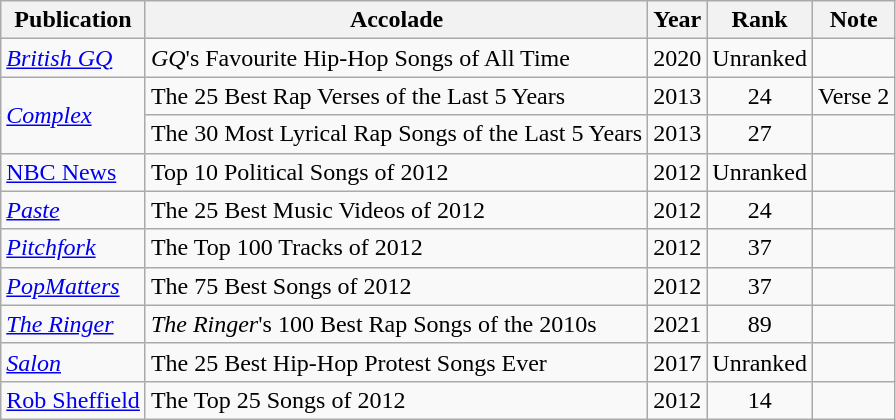<table class="wikitable sortable">
<tr>
<th>Publication</th>
<th>Accolade</th>
<th>Year</th>
<th>Rank</th>
<th class="unsortable">Note</th>
</tr>
<tr>
<td><em><a href='#'>British GQ</a></em></td>
<td><em>GQ</em>'s Favourite Hip-Hop Songs of All Time</td>
<td>2020</td>
<td>Unranked</td>
<td></td>
</tr>
<tr>
<td rowspan="2"><em><a href='#'>Complex</a></em></td>
<td>The 25 Best Rap Verses of the Last 5 Years</td>
<td>2013</td>
<td style="text-align:center;">24</td>
<td>Verse 2</td>
</tr>
<tr>
<td>The 30 Most Lyrical Rap Songs of the Last 5 Years</td>
<td>2013</td>
<td style="text-align:center;">27</td>
<td></td>
</tr>
<tr>
<td><a href='#'>NBC News</a></td>
<td>Top 10 Political Songs of 2012</td>
<td>2012</td>
<td>Unranked</td>
<td></td>
</tr>
<tr>
<td><em><a href='#'>Paste</a></em></td>
<td>The 25 Best Music Videos of 2012</td>
<td>2012</td>
<td style="text-align:center;">24</td>
<td></td>
</tr>
<tr>
<td><em><a href='#'>Pitchfork</a></em></td>
<td>The Top 100 Tracks of 2012</td>
<td>2012</td>
<td style="text-align:center;">37</td>
<td></td>
</tr>
<tr>
<td><em><a href='#'>PopMatters</a></em></td>
<td>The 75 Best Songs of 2012</td>
<td>2012</td>
<td style="text-align:center;">37</td>
<td></td>
</tr>
<tr>
<td><em><a href='#'>The Ringer</a></em></td>
<td><em>The Ringer</em>'s 100 Best Rap Songs of the 2010s</td>
<td>2021</td>
<td style="text-align:center;">89</td>
<td></td>
</tr>
<tr>
<td><em><a href='#'>Salon</a></em></td>
<td>The 25 Best Hip-Hop Protest Songs Ever</td>
<td>2017</td>
<td>Unranked</td>
<td></td>
</tr>
<tr>
<td><a href='#'>Rob Sheffield</a></td>
<td>The Top 25 Songs of 2012</td>
<td>2012</td>
<td style="text-align:center;">14</td>
<td></td>
</tr>
</table>
